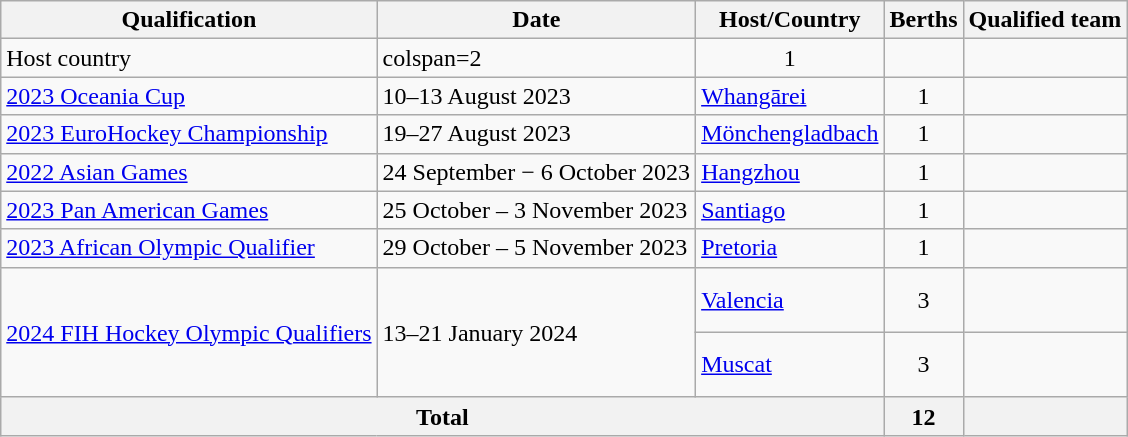<table class="wikitable">
<tr>
<th>Qualification</th>
<th>Date</th>
<th>Host/Country</th>
<th>Berths</th>
<th>Qualified team</th>
</tr>
<tr>
<td>Host country</td>
<td>colspan=2 </td>
<td align=center>1</td>
<td></td>
</tr>
<tr>
<td><a href='#'>2023 Oceania Cup</a></td>
<td>10–13 August 2023</td>
<td> <a href='#'>Whangārei</a></td>
<td align=center>1</td>
<td></td>
</tr>
<tr>
<td><a href='#'>2023 EuroHockey Championship</a></td>
<td>19–27 August 2023</td>
<td> <a href='#'>Mönchengladbach</a></td>
<td align=center>1</td>
<td></td>
</tr>
<tr>
<td><a href='#'>2022 Asian Games</a></td>
<td>24 September − 6 October 2023</td>
<td> <a href='#'>Hangzhou</a></td>
<td align=center>1</td>
<td></td>
</tr>
<tr>
<td><a href='#'>2023 Pan American Games</a></td>
<td>25 October – 3 November 2023</td>
<td> <a href='#'>Santiago</a></td>
<td align=center>1</td>
<td></td>
</tr>
<tr>
<td><a href='#'>2023 African Olympic Qualifier</a></td>
<td>29 October – 5 November 2023</td>
<td> <a href='#'>Pretoria</a></td>
<td align=center>1</td>
<td></td>
</tr>
<tr>
<td rowspan=2><a href='#'>2024 FIH Hockey Olympic Qualifiers</a></td>
<td rowspan=2>13–21 January 2024</td>
<td> <a href='#'>Valencia</a></td>
<td align=center>3</td>
<td><br><br></td>
</tr>
<tr>
<td> <a href='#'>Muscat</a></td>
<td align=center>3</td>
<td><br><br></td>
</tr>
<tr>
<th colspan=3>Total</th>
<th>12</th>
<th></th>
</tr>
</table>
